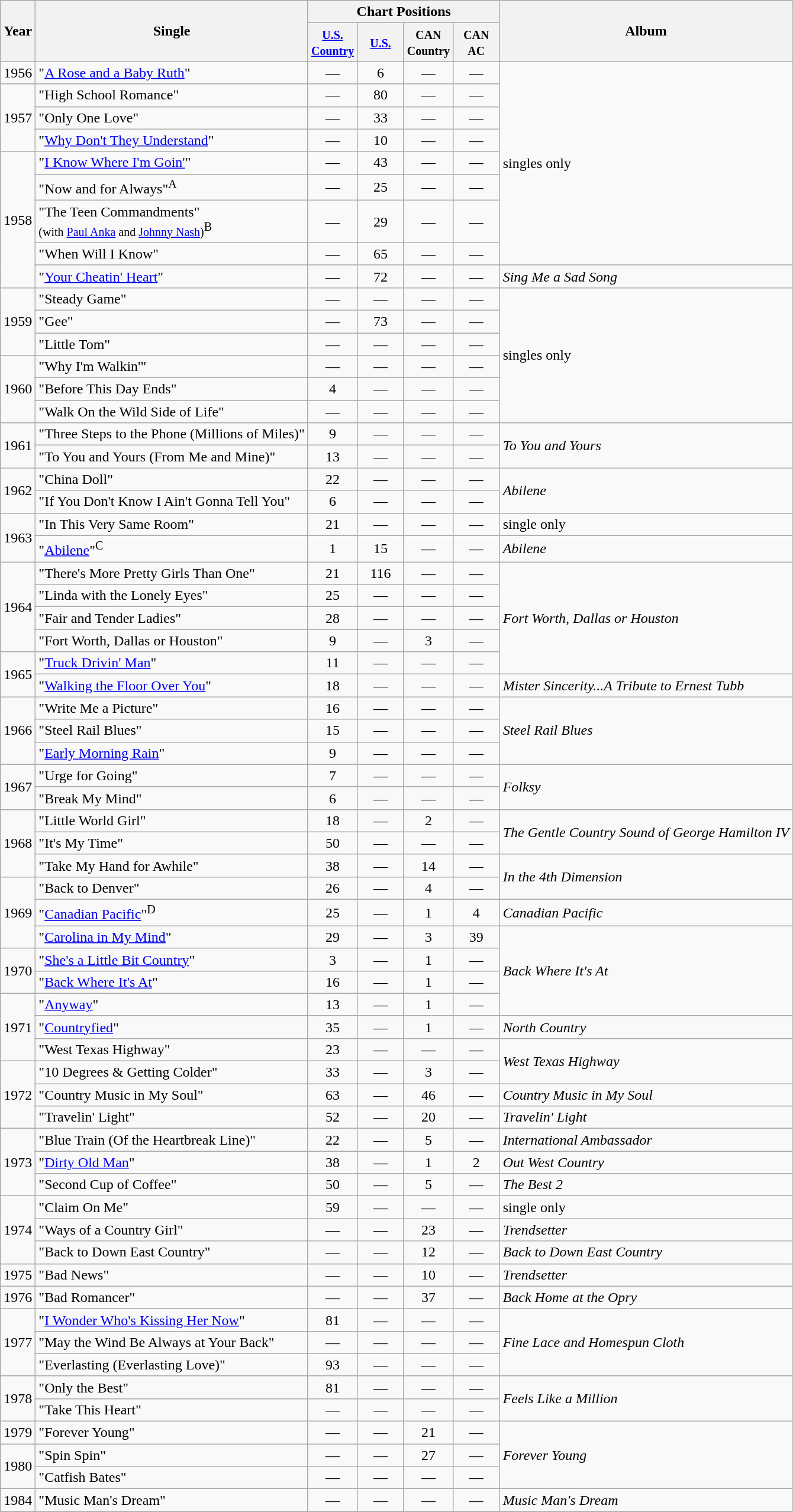<table class="wikitable">
<tr>
<th rowspan="2">Year</th>
<th rowspan="2">Single</th>
<th colspan="4">Chart Positions</th>
<th rowspan="2">Album</th>
</tr>
<tr>
<th style="width:45px;"><small><a href='#'>U.S. Country</a></small><br></th>
<th style="width:45px;"><small><a href='#'>U.S.</a></small><br></th>
<th style="width:45px;"><small>CAN Country</small><br></th>
<th style="width:45px;"><small>CAN AC</small><br></th>
</tr>
<tr>
<td>1956</td>
<td>"<a href='#'>A Rose and a Baby Ruth</a>"</td>
<td style="text-align:center;">—</td>
<td style="text-align:center;">6</td>
<td style="text-align:center;">—</td>
<td style="text-align:center;">—</td>
<td rowspan="8">singles only</td>
</tr>
<tr>
<td rowspan="3">1957</td>
<td>"High School Romance"</td>
<td style="text-align:center;">—</td>
<td style="text-align:center;">80</td>
<td style="text-align:center;">—</td>
<td style="text-align:center;">—</td>
</tr>
<tr>
<td>"Only One Love"</td>
<td style="text-align:center;">—</td>
<td style="text-align:center;">33</td>
<td style="text-align:center;">—</td>
<td style="text-align:center;">—</td>
</tr>
<tr>
<td>"<a href='#'>Why Don't They Understand</a>"</td>
<td style="text-align:center;">—</td>
<td style="text-align:center;">10</td>
<td style="text-align:center;">—</td>
<td style="text-align:center;">—</td>
</tr>
<tr>
<td rowspan="5">1958</td>
<td>"<a href='#'>I Know Where I'm Goin'</a>"</td>
<td style="text-align:center;">—</td>
<td style="text-align:center;">43</td>
<td style="text-align:center;">—</td>
<td style="text-align:center;">—</td>
</tr>
<tr>
<td>"Now and for Always"<sup>A</sup></td>
<td style="text-align:center;">—</td>
<td style="text-align:center;">25</td>
<td style="text-align:center;">—</td>
<td style="text-align:center;">—</td>
</tr>
<tr>
<td>"The Teen Commandments"<br><small>(with <a href='#'>Paul Anka</a> and <a href='#'>Johnny Nash</a>)</small><sup>B</sup></td>
<td style="text-align:center;">—</td>
<td style="text-align:center;">29</td>
<td style="text-align:center;">—</td>
<td style="text-align:center;">—</td>
</tr>
<tr>
<td>"When Will I Know"</td>
<td style="text-align:center;">—</td>
<td style="text-align:center;">65</td>
<td style="text-align:center;">—</td>
<td style="text-align:center;">—</td>
</tr>
<tr>
<td>"<a href='#'>Your Cheatin' Heart</a>"</td>
<td style="text-align:center;">—</td>
<td style="text-align:center;">72</td>
<td style="text-align:center;">—</td>
<td style="text-align:center;">—</td>
<td><em>Sing Me a Sad Song</em></td>
</tr>
<tr>
<td rowspan="3">1959</td>
<td>"Steady Game"</td>
<td style="text-align:center;">—</td>
<td style="text-align:center;">—</td>
<td style="text-align:center;">—</td>
<td style="text-align:center;">—</td>
<td rowspan="6">singles only</td>
</tr>
<tr>
<td>"Gee"</td>
<td style="text-align:center;">—</td>
<td style="text-align:center;">73</td>
<td style="text-align:center;">—</td>
<td style="text-align:center;">—</td>
</tr>
<tr>
<td>"Little Tom"</td>
<td style="text-align:center;">—</td>
<td style="text-align:center;">—</td>
<td style="text-align:center;">—</td>
<td style="text-align:center;">—</td>
</tr>
<tr>
<td rowspan="3">1960</td>
<td>"Why I'm Walkin'"</td>
<td style="text-align:center;">—</td>
<td style="text-align:center;">—</td>
<td style="text-align:center;">—</td>
<td style="text-align:center;">—</td>
</tr>
<tr>
<td>"Before This Day Ends"</td>
<td style="text-align:center;">4</td>
<td style="text-align:center;">—</td>
<td style="text-align:center;">—</td>
<td style="text-align:center;">—</td>
</tr>
<tr>
<td>"Walk On the Wild Side of Life"</td>
<td style="text-align:center;">—</td>
<td style="text-align:center;">—</td>
<td style="text-align:center;">—</td>
<td style="text-align:center;">—</td>
</tr>
<tr>
<td rowspan="2">1961</td>
<td>"Three Steps to the Phone (Millions of Miles)"</td>
<td style="text-align:center;">9</td>
<td style="text-align:center;">—</td>
<td style="text-align:center;">—</td>
<td style="text-align:center;">—</td>
<td rowspan="2"><em>To You and Yours</em></td>
</tr>
<tr>
<td>"To You and Yours (From Me and Mine)"</td>
<td style="text-align:center;">13</td>
<td style="text-align:center;">—</td>
<td style="text-align:center;">—</td>
<td style="text-align:center;">—</td>
</tr>
<tr>
<td rowspan="2">1962</td>
<td>"China Doll"</td>
<td style="text-align:center;">22</td>
<td style="text-align:center;">—</td>
<td style="text-align:center;">—</td>
<td style="text-align:center;">—</td>
<td rowspan="2"><em>Abilene</em></td>
</tr>
<tr>
<td>"If You Don't Know I Ain't Gonna Tell You"</td>
<td style="text-align:center;">6</td>
<td style="text-align:center;">—</td>
<td style="text-align:center;">—</td>
<td style="text-align:center;">—</td>
</tr>
<tr>
<td rowspan="2">1963</td>
<td>"In This Very Same Room"</td>
<td style="text-align:center;">21</td>
<td style="text-align:center;">—</td>
<td style="text-align:center;">—</td>
<td style="text-align:center;">—</td>
<td>single only</td>
</tr>
<tr>
<td>"<a href='#'>Abilene</a>"<sup>C</sup></td>
<td style="text-align:center;">1</td>
<td style="text-align:center;">15</td>
<td style="text-align:center;">—</td>
<td style="text-align:center;">—</td>
<td><em>Abilene</em></td>
</tr>
<tr>
<td rowspan="4">1964</td>
<td>"There's More Pretty Girls Than One"</td>
<td style="text-align:center;">21</td>
<td style="text-align:center;">116</td>
<td style="text-align:center;">—</td>
<td style="text-align:center;">—</td>
<td rowspan="5"><em>Fort Worth, Dallas or Houston</em></td>
</tr>
<tr>
<td>"Linda with the Lonely Eyes"</td>
<td style="text-align:center;">25</td>
<td style="text-align:center;">—</td>
<td style="text-align:center;">—</td>
<td style="text-align:center;">—</td>
</tr>
<tr>
<td>"Fair and Tender Ladies"</td>
<td style="text-align:center;">28</td>
<td style="text-align:center;">—</td>
<td style="text-align:center;">—</td>
<td style="text-align:center;">—</td>
</tr>
<tr>
<td>"Fort Worth, Dallas or Houston"</td>
<td style="text-align:center;">9</td>
<td style="text-align:center;">—</td>
<td style="text-align:center;">3</td>
<td style="text-align:center;">—</td>
</tr>
<tr>
<td rowspan="2">1965</td>
<td>"<a href='#'>Truck Drivin' Man</a>"</td>
<td style="text-align:center;">11</td>
<td style="text-align:center;">—</td>
<td style="text-align:center;">—</td>
<td style="text-align:center;">—</td>
</tr>
<tr>
<td>"<a href='#'>Walking the Floor Over You</a>"</td>
<td style="text-align:center;">18</td>
<td style="text-align:center;">—</td>
<td style="text-align:center;">—</td>
<td style="text-align:center;">—</td>
<td><em>Mister Sincerity...A Tribute to Ernest Tubb</em></td>
</tr>
<tr>
<td rowspan="3">1966</td>
<td>"Write Me a Picture"</td>
<td style="text-align:center;">16</td>
<td style="text-align:center;">—</td>
<td style="text-align:center;">—</td>
<td style="text-align:center;">—</td>
<td rowspan="3"><em>Steel Rail Blues</em></td>
</tr>
<tr>
<td>"Steel Rail Blues"</td>
<td style="text-align:center;">15</td>
<td style="text-align:center;">—</td>
<td style="text-align:center;">—</td>
<td style="text-align:center;">—</td>
</tr>
<tr>
<td>"<a href='#'>Early Morning Rain</a>"</td>
<td style="text-align:center;">9</td>
<td style="text-align:center;">—</td>
<td style="text-align:center;">—</td>
<td style="text-align:center;">—</td>
</tr>
<tr>
<td rowspan="2">1967</td>
<td>"Urge for Going"</td>
<td style="text-align:center;">7</td>
<td style="text-align:center;">—</td>
<td style="text-align:center;">—</td>
<td style="text-align:center;">—</td>
<td rowspan="2"><em>Folksy</em></td>
</tr>
<tr>
<td>"Break My Mind"</td>
<td style="text-align:center;">6</td>
<td style="text-align:center;">—</td>
<td style="text-align:center;">—</td>
<td style="text-align:center;">—</td>
</tr>
<tr>
<td rowspan="3">1968</td>
<td>"Little World Girl"</td>
<td style="text-align:center;">18</td>
<td style="text-align:center;">—</td>
<td style="text-align:center;">2</td>
<td style="text-align:center;">—</td>
<td rowspan="2"><em>The Gentle Country Sound of George Hamilton IV</em></td>
</tr>
<tr>
<td>"It's My Time"</td>
<td style="text-align:center;">50</td>
<td style="text-align:center;">—</td>
<td style="text-align:center;">—</td>
<td style="text-align:center;">—</td>
</tr>
<tr>
<td>"Take My Hand for Awhile"</td>
<td style="text-align:center;">38</td>
<td style="text-align:center;">—</td>
<td style="text-align:center;">14</td>
<td style="text-align:center;">—</td>
<td rowspan="2"><em>In the 4th Dimension</em></td>
</tr>
<tr>
<td rowspan="3">1969</td>
<td>"Back to Denver"</td>
<td style="text-align:center;">26</td>
<td style="text-align:center;">—</td>
<td style="text-align:center;">4</td>
<td style="text-align:center;">—</td>
</tr>
<tr>
<td>"<a href='#'>Canadian Pacific</a>"<sup>D</sup></td>
<td style="text-align:center;">25</td>
<td style="text-align:center;">—</td>
<td style="text-align:center;">1</td>
<td style="text-align:center;">4</td>
<td><em>Canadian Pacific</em></td>
</tr>
<tr>
<td>"<a href='#'>Carolina in My Mind</a>"</td>
<td style="text-align:center;">29</td>
<td style="text-align:center;">—</td>
<td style="text-align:center;">3</td>
<td style="text-align:center;">39</td>
<td rowspan="4"><em>Back Where It's At</em></td>
</tr>
<tr>
<td rowspan="2">1970</td>
<td>"<a href='#'>She's a Little Bit Country</a>"</td>
<td style="text-align:center;">3</td>
<td style="text-align:center;">—</td>
<td style="text-align:center;">1</td>
<td style="text-align:center;">—</td>
</tr>
<tr>
<td>"<a href='#'>Back Where It's At</a>"</td>
<td style="text-align:center;">16</td>
<td style="text-align:center;">—</td>
<td style="text-align:center;">1</td>
<td style="text-align:center;">—</td>
</tr>
<tr>
<td rowspan="3">1971</td>
<td>"<a href='#'>Anyway</a>"</td>
<td style="text-align:center;">13</td>
<td style="text-align:center;">—</td>
<td style="text-align:center;">1</td>
<td style="text-align:center;">—</td>
</tr>
<tr>
<td>"<a href='#'>Countryfied</a>"</td>
<td style="text-align:center;">35</td>
<td style="text-align:center;">—</td>
<td style="text-align:center;">1</td>
<td style="text-align:center;">—</td>
<td><em>North Country</em></td>
</tr>
<tr>
<td>"West Texas Highway"</td>
<td style="text-align:center;">23</td>
<td style="text-align:center;">—</td>
<td style="text-align:center;">—</td>
<td style="text-align:center;">—</td>
<td rowspan="2"><em>West Texas Highway</em></td>
</tr>
<tr>
<td rowspan="3">1972</td>
<td>"10 Degrees & Getting Colder"</td>
<td style="text-align:center;">33</td>
<td style="text-align:center;">—</td>
<td style="text-align:center;">3</td>
<td style="text-align:center;">—</td>
</tr>
<tr>
<td>"Country Music in My Soul"</td>
<td style="text-align:center;">63</td>
<td style="text-align:center;">—</td>
<td style="text-align:center;">46</td>
<td style="text-align:center;">—</td>
<td><em>Country Music in My Soul</em></td>
</tr>
<tr>
<td>"Travelin' Light"</td>
<td style="text-align:center;">52</td>
<td style="text-align:center;">—</td>
<td style="text-align:center;">20</td>
<td style="text-align:center;">—</td>
<td><em>Travelin' Light</em></td>
</tr>
<tr>
<td rowspan="3">1973</td>
<td>"Blue Train (Of the Heartbreak Line)"</td>
<td style="text-align:center;">22</td>
<td style="text-align:center;">—</td>
<td style="text-align:center;">5</td>
<td style="text-align:center;">—</td>
<td><em>International Ambassador</em></td>
</tr>
<tr>
<td>"<a href='#'>Dirty Old Man</a>"</td>
<td style="text-align:center;">38</td>
<td style="text-align:center;">—</td>
<td style="text-align:center;">1</td>
<td style="text-align:center;">2</td>
<td><em>Out West Country</em></td>
</tr>
<tr>
<td>"Second Cup of Coffee"</td>
<td style="text-align:center;">50</td>
<td style="text-align:center;">—</td>
<td style="text-align:center;">5</td>
<td style="text-align:center;">—</td>
<td><em>The Best 2</em></td>
</tr>
<tr>
<td rowspan="3">1974</td>
<td>"Claim On Me"</td>
<td style="text-align:center;">59</td>
<td style="text-align:center;">—</td>
<td style="text-align:center;">—</td>
<td style="text-align:center;">—</td>
<td>single only</td>
</tr>
<tr>
<td>"Ways of a Country Girl"</td>
<td style="text-align:center;">—</td>
<td style="text-align:center;">—</td>
<td style="text-align:center;">23</td>
<td style="text-align:center;">—</td>
<td><em>Trendsetter</em></td>
</tr>
<tr>
<td>"Back to Down East Country"</td>
<td style="text-align:center;">—</td>
<td style="text-align:center;">—</td>
<td style="text-align:center;">12</td>
<td style="text-align:center;">—</td>
<td><em>Back to Down East Country</em></td>
</tr>
<tr>
<td>1975</td>
<td>"Bad News"</td>
<td style="text-align:center;">—</td>
<td style="text-align:center;">—</td>
<td style="text-align:center;">10</td>
<td style="text-align:center;">—</td>
<td><em>Trendsetter</em></td>
</tr>
<tr>
<td>1976</td>
<td>"Bad Romancer"</td>
<td style="text-align:center;">—</td>
<td style="text-align:center;">—</td>
<td style="text-align:center;">37</td>
<td style="text-align:center;">—</td>
<td><em>Back Home at the Opry</em></td>
</tr>
<tr>
<td rowspan="3">1977</td>
<td>"<a href='#'>I Wonder Who's Kissing Her Now</a>"</td>
<td style="text-align:center;">81</td>
<td style="text-align:center;">—</td>
<td style="text-align:center;">—</td>
<td style="text-align:center;">—</td>
<td rowspan="3"><em>Fine Lace and Homespun Cloth</em></td>
</tr>
<tr>
<td>"May the Wind Be Always at Your Back"</td>
<td style="text-align:center;">—</td>
<td style="text-align:center;">—</td>
<td style="text-align:center;">—</td>
<td style="text-align:center;">—</td>
</tr>
<tr>
<td>"Everlasting (Everlasting Love)"</td>
<td style="text-align:center;">93</td>
<td style="text-align:center;">—</td>
<td style="text-align:center;">—</td>
<td style="text-align:center;">—</td>
</tr>
<tr>
<td rowspan="2">1978</td>
<td>"Only the Best"</td>
<td style="text-align:center;">81</td>
<td style="text-align:center;">—</td>
<td style="text-align:center;">—</td>
<td style="text-align:center;">—</td>
<td rowspan="2"><em>Feels Like a Million</em></td>
</tr>
<tr>
<td>"Take This Heart"</td>
<td style="text-align:center;">—</td>
<td style="text-align:center;">—</td>
<td style="text-align:center;">—</td>
<td style="text-align:center;">—</td>
</tr>
<tr>
<td>1979</td>
<td>"Forever Young"</td>
<td style="text-align:center;">—</td>
<td style="text-align:center;">—</td>
<td style="text-align:center;">21</td>
<td style="text-align:center;">—</td>
<td rowspan="3"><em>Forever Young</em></td>
</tr>
<tr>
<td rowspan="2">1980</td>
<td>"Spin Spin"</td>
<td style="text-align:center;">—</td>
<td style="text-align:center;">—</td>
<td style="text-align:center;">27</td>
<td style="text-align:center;">—</td>
</tr>
<tr>
<td>"Catfish Bates"</td>
<td style="text-align:center;">—</td>
<td style="text-align:center;">—</td>
<td style="text-align:center;">—</td>
<td style="text-align:center;">—</td>
</tr>
<tr>
<td>1984</td>
<td>"Music Man's Dream"</td>
<td style="text-align:center;">—</td>
<td style="text-align:center;">—</td>
<td style="text-align:center;">—</td>
<td style="text-align:center;">—</td>
<td><em>Music Man's Dream</em></td>
</tr>
</table>
